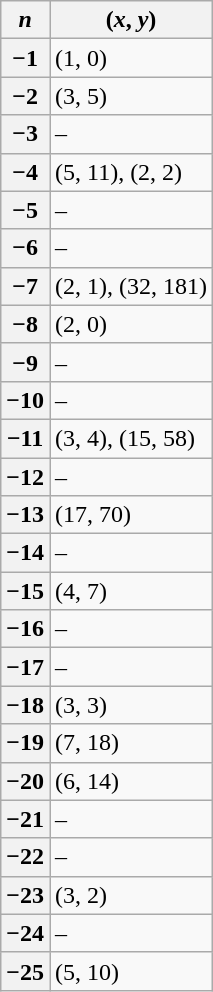<table class="wikitable" style="text-align: left; display: inline-table;">
<tr>
<th><em>n</em></th>
<th>(<em>x</em>, <em>y</em>)</th>
</tr>
<tr>
<th>−1</th>
<td>(1, 0)</td>
</tr>
<tr>
<th>−2</th>
<td>(3, 5)</td>
</tr>
<tr>
<th>−3</th>
<td>–</td>
</tr>
<tr>
<th>−4</th>
<td>(5, 11),  (2, 2)</td>
</tr>
<tr>
<th>−5</th>
<td>–</td>
</tr>
<tr>
<th>−6</th>
<td>–</td>
</tr>
<tr>
<th>−7</th>
<td>(2, 1), (32, 181)</td>
</tr>
<tr>
<th>−8</th>
<td>(2, 0)</td>
</tr>
<tr>
<th>−9</th>
<td>–</td>
</tr>
<tr>
<th>−10</th>
<td>–</td>
</tr>
<tr>
<th>−11</th>
<td>(3, 4),  (15, 58)</td>
</tr>
<tr>
<th>−12</th>
<td>–</td>
</tr>
<tr>
<th>−13</th>
<td>(17, 70)</td>
</tr>
<tr>
<th>−14</th>
<td>–</td>
</tr>
<tr>
<th>−15</th>
<td>(4, 7)</td>
</tr>
<tr>
<th>−16</th>
<td>–</td>
</tr>
<tr>
<th>−17</th>
<td>–</td>
</tr>
<tr>
<th>−18</th>
<td>(3, 3)</td>
</tr>
<tr>
<th>−19</th>
<td>(7, 18)</td>
</tr>
<tr>
<th>−20</th>
<td>(6, 14)</td>
</tr>
<tr>
<th>−21</th>
<td>–</td>
</tr>
<tr>
<th>−22</th>
<td>–</td>
</tr>
<tr>
<th>−23</th>
<td>(3, 2)</td>
</tr>
<tr>
<th>−24</th>
<td>–</td>
</tr>
<tr>
<th>−25</th>
<td>(5, 10)</td>
</tr>
</table>
